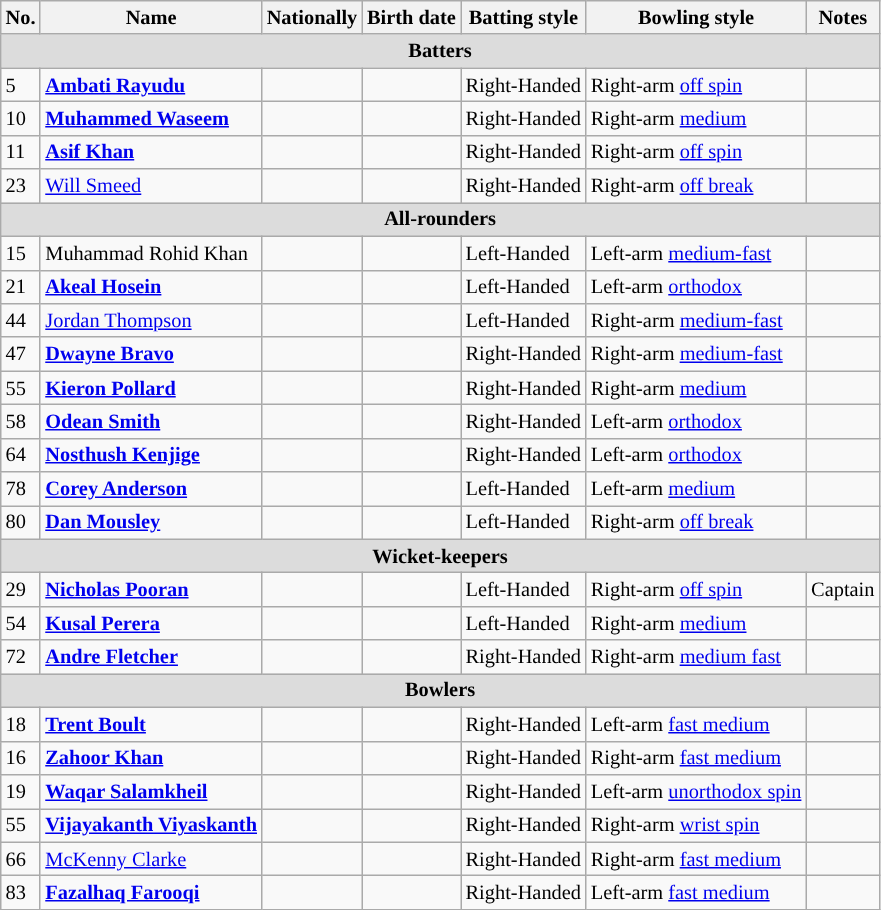<table class="wikitable"  style="font-size:85%">
<tr>
<th>No.</th>
<th>Name</th>
<th>Nationally</th>
<th>Birth date</th>
<th>Batting style</th>
<th>Bowling style</th>
<th>Notes</th>
</tr>
<tr>
<th colspan="7" style="background:#dcdcdc; text-align:center;">Batters</th>
</tr>
<tr>
<td>5</td>
<td><strong><a href='#'>Ambati Rayudu</a></strong></td>
<td></td>
<td></td>
<td>Right-Handed</td>
<td>Right-arm <a href='#'>off spin</a></td>
<td></td>
</tr>
<tr>
<td>10</td>
<td><strong><a href='#'>Muhammed Waseem</a></strong></td>
<td></td>
<td></td>
<td>Right-Handed</td>
<td>Right-arm <a href='#'>medium</a></td>
<td></td>
</tr>
<tr>
<td>11</td>
<td><strong><a href='#'>Asif Khan</a></strong></td>
<td></td>
<td></td>
<td>Right-Handed</td>
<td>Right-arm <a href='#'>off spin</a></td>
<td></td>
</tr>
<tr>
<td>23</td>
<td><a href='#'>Will Smeed</a></td>
<td></td>
<td></td>
<td>Right-Handed</td>
<td>Right-arm <a href='#'>off break</a></td>
<td></td>
</tr>
<tr>
<th colspan="7" style="background:#dcdcdc; text-align:center;">All-rounders</th>
</tr>
<tr>
<td>15</td>
<td>Muhammad Rohid Khan</td>
<td></td>
<td></td>
<td>Left-Handed</td>
<td>Left-arm <a href='#'>medium-fast</a></td>
<td></td>
</tr>
<tr>
<td>21</td>
<td><strong><a href='#'>Akeal Hosein</a></strong></td>
<td></td>
<td></td>
<td>Left-Handed</td>
<td>Left-arm <a href='#'>orthodox</a></td>
<td></td>
</tr>
<tr>
<td>44</td>
<td><a href='#'>Jordan Thompson</a></td>
<td></td>
<td></td>
<td>Left-Handed</td>
<td>Right-arm <a href='#'>medium-fast</a></td>
<td></td>
</tr>
<tr>
<td>47</td>
<td><strong><a href='#'>Dwayne Bravo</a></strong></td>
<td></td>
<td></td>
<td>Right-Handed</td>
<td>Right-arm <a href='#'>medium-fast</a></td>
<td></td>
</tr>
<tr>
<td>55</td>
<td><strong><a href='#'>Kieron Pollard</a></strong></td>
<td></td>
<td></td>
<td>Right-Handed</td>
<td>Right-arm <a href='#'>medium</a></td>
<td></td>
</tr>
<tr>
<td>58</td>
<td><strong><a href='#'>Odean Smith</a></strong></td>
<td></td>
<td></td>
<td>Right-Handed</td>
<td>Left-arm <a href='#'>orthodox</a></td>
<td></td>
</tr>
<tr>
<td>64</td>
<td><strong><a href='#'>Nosthush Kenjige</a></strong></td>
<td></td>
<td></td>
<td>Right-Handed</td>
<td>Left-arm <a href='#'>orthodox</a></td>
<td></td>
</tr>
<tr>
<td>78</td>
<td><strong><a href='#'>Corey Anderson</a></strong></td>
<td></td>
<td></td>
<td>Left-Handed</td>
<td>Left-arm <a href='#'>medium</a></td>
<td></td>
</tr>
<tr>
<td>80</td>
<td><strong><a href='#'>Dan Mousley</a></strong></td>
<td></td>
<td></td>
<td>Left-Handed</td>
<td>Right-arm <a href='#'>off break</a></td>
<td></td>
</tr>
<tr>
<th colspan="7" style="background:#dcdcdc; text-align:center;">Wicket-keepers</th>
</tr>
<tr>
<td>29</td>
<td><strong><a href='#'>Nicholas Pooran</a></strong></td>
<td></td>
<td></td>
<td>Left-Handed</td>
<td>Right-arm <a href='#'>off spin</a></td>
<td>Captain</td>
</tr>
<tr>
<td>54</td>
<td><strong><a href='#'>Kusal Perera</a></strong></td>
<td></td>
<td></td>
<td>Left-Handed</td>
<td>Right-arm <a href='#'>medium</a></td>
<td></td>
</tr>
<tr>
<td>72</td>
<td><strong><a href='#'>Andre Fletcher</a></strong></td>
<td></td>
<td></td>
<td>Right-Handed</td>
<td>Right-arm <a href='#'>medium fast</a></td>
<td></td>
</tr>
<tr>
<th colspan="7" style="background:#dcdcdc; text-align:center;">Bowlers</th>
</tr>
<tr>
<td>18</td>
<td><strong><a href='#'>Trent Boult</a></strong></td>
<td></td>
<td></td>
<td>Right-Handed</td>
<td>Left-arm <a href='#'>fast medium</a></td>
<td></td>
</tr>
<tr>
<td>16</td>
<td><strong><a href='#'>Zahoor Khan</a></strong></td>
<td></td>
<td></td>
<td>Right-Handed</td>
<td>Right-arm <a href='#'>fast medium</a></td>
<td></td>
</tr>
<tr>
<td>19</td>
<td><strong><a href='#'>Waqar Salamkheil</a></strong></td>
<td></td>
<td></td>
<td>Right-Handed</td>
<td>Left-arm <a href='#'>unorthodox spin</a></td>
<td></td>
</tr>
<tr>
<td>55</td>
<td><strong><a href='#'>Vijayakanth Viyaskanth</a></strong></td>
<td></td>
<td></td>
<td>Right-Handed</td>
<td>Right-arm <a href='#'>wrist spin</a></td>
<td></td>
</tr>
<tr>
<td>66</td>
<td><a href='#'>McKenny Clarke</a></td>
<td></td>
<td></td>
<td>Right-Handed</td>
<td>Right-arm <a href='#'>fast medium</a></td>
<td></td>
</tr>
<tr>
<td>83</td>
<td><strong><a href='#'>Fazalhaq Farooqi</a></strong></td>
<td></td>
<td></td>
<td>Right-Handed</td>
<td>Left-arm <a href='#'>fast medium</a></td>
<td></td>
</tr>
</table>
